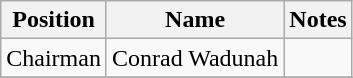<table class="wikitable">
<tr>
<th>Position</th>
<th>Name</th>
<th>Notes</th>
</tr>
<tr>
<td>Chairman</td>
<td> Conrad Wadunah</td>
<td></td>
</tr>
<tr>
</tr>
</table>
